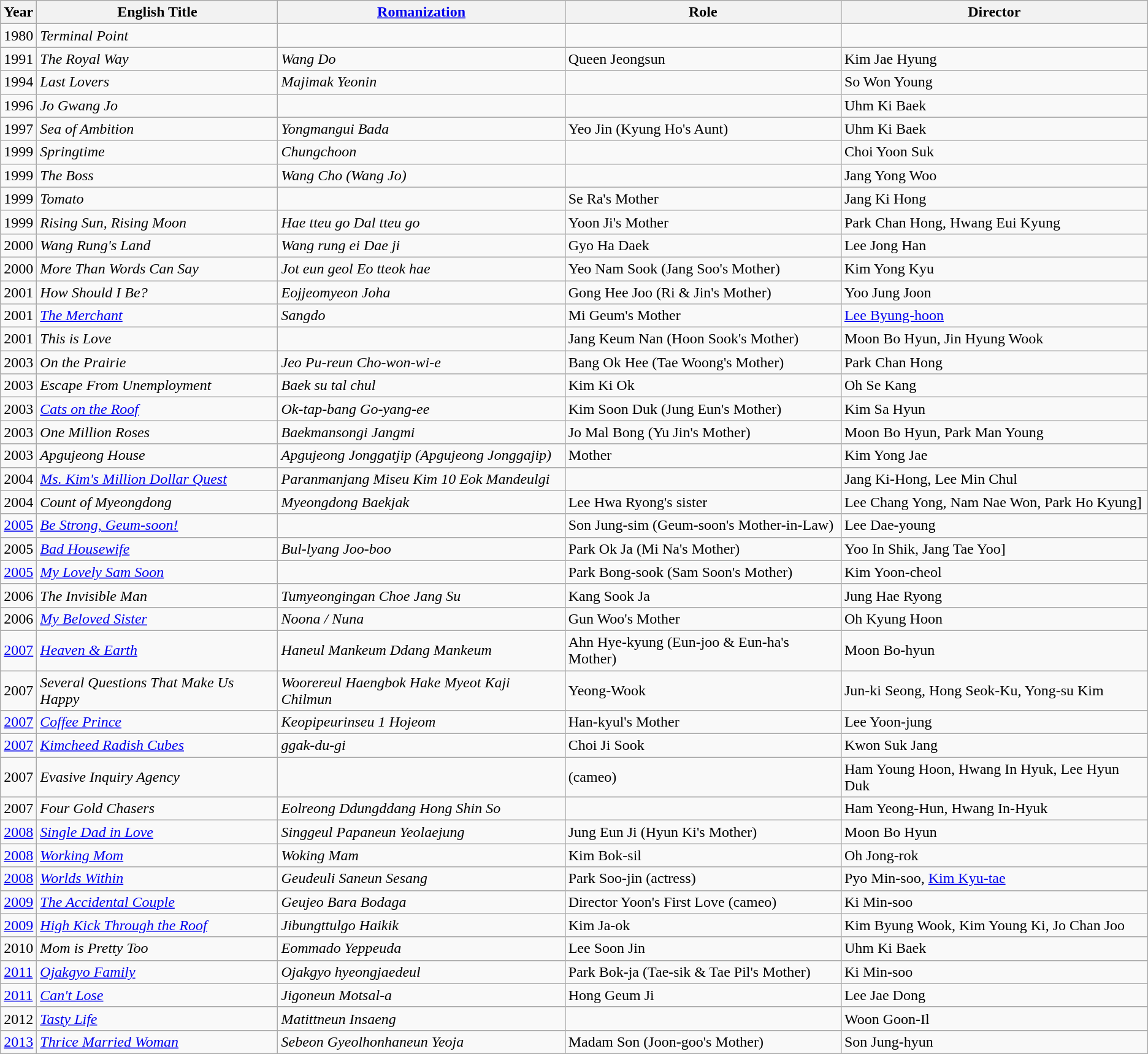<table class="wikitable">
<tr>
<th>Year</th>
<th>English Title</th>
<th><a href='#'>Romanization</a></th>
<th>Role</th>
<th>Director</th>
</tr>
<tr>
<td>1980</td>
<td><em>Terminal Point</em></td>
<td></td>
<td></td>
<td></td>
</tr>
<tr>
<td>1991</td>
<td><em>The Royal Way</em></td>
<td><em>Wang Do</em></td>
<td>Queen Jeongsun</td>
<td>Kim Jae Hyung</td>
</tr>
<tr>
<td>1994</td>
<td><em>Last Lovers</em></td>
<td><em>Majimak Yeonin</em></td>
<td></td>
<td>So Won Young</td>
</tr>
<tr>
<td>1996</td>
<td><em>Jo Gwang Jo</em></td>
<td></td>
<td></td>
<td>Uhm Ki Baek</td>
</tr>
<tr>
<td>1997</td>
<td><em>Sea of Ambition</em></td>
<td><em>Yongmangui Bada</em></td>
<td>Yeo Jin (Kyung Ho's Aunt)</td>
<td>Uhm Ki Baek</td>
</tr>
<tr>
<td>1999</td>
<td><em>Springtime</em></td>
<td><em>Chungchoon</em></td>
<td></td>
<td>Choi Yoon Suk</td>
</tr>
<tr>
<td>1999</td>
<td><em>The Boss</em></td>
<td><em>Wang Cho (Wang Jo)</em></td>
<td></td>
<td>Jang Yong Woo</td>
</tr>
<tr>
<td>1999</td>
<td><em>Tomato</em></td>
<td></td>
<td>Se Ra's Mother</td>
<td>Jang Ki Hong</td>
</tr>
<tr>
<td>1999</td>
<td><em>Rising Sun, Rising Moon</em></td>
<td><em>Hae tteu go Dal tteu go</em></td>
<td>Yoon Ji's Mother</td>
<td>Park Chan Hong, Hwang Eui Kyung</td>
</tr>
<tr>
<td>2000</td>
<td><em>Wang Rung's Land</em></td>
<td><em>Wang rung ei Dae ji</em></td>
<td>Gyo Ha Daek</td>
<td>Lee Jong Han</td>
</tr>
<tr>
<td>2000</td>
<td><em>More Than Words Can Say</em></td>
<td><em>Jot eun geol Eo tteok hae</em></td>
<td>Yeo Nam Sook (Jang Soo's Mother)</td>
<td>Kim Yong Kyu</td>
</tr>
<tr>
<td>2001</td>
<td><em>How Should I Be?</em></td>
<td><em>Eojjeomyeon Joha</em></td>
<td>Gong Hee Joo (Ri & Jin's Mother)</td>
<td>Yoo Jung Joon</td>
</tr>
<tr>
<td>2001</td>
<td><em><a href='#'>The Merchant</a></em></td>
<td><em>Sangdo</em></td>
<td>Mi Geum's Mother</td>
<td><a href='#'>Lee Byung-hoon</a></td>
</tr>
<tr>
<td>2001</td>
<td><em>This is Love</em></td>
<td></td>
<td>Jang Keum Nan (Hoon Sook's Mother)</td>
<td>Moon Bo Hyun, Jin Hyung Wook</td>
</tr>
<tr>
<td>2003</td>
<td><em>On the Prairie</em></td>
<td><em>Jeo Pu-reun Cho-won-wi-e</em></td>
<td>Bang Ok Hee (Tae Woong's Mother)</td>
<td>Park Chan Hong</td>
</tr>
<tr>
<td>2003</td>
<td><em>Escape From Unemployment</em></td>
<td><em>Baek su tal chul</em></td>
<td>Kim Ki Ok</td>
<td>Oh Se Kang</td>
</tr>
<tr>
<td>2003</td>
<td><em><a href='#'>Cats on the Roof</a></em></td>
<td><em>Ok-tap-bang Go-yang-ee</em></td>
<td>Kim Soon Duk (Jung Eun's Mother)</td>
<td>Kim Sa Hyun</td>
</tr>
<tr>
<td>2003</td>
<td><em>One Million Roses</em></td>
<td><em>Baekmansongi Jangmi</em></td>
<td>Jo Mal Bong (Yu Jin's Mother)</td>
<td>Moon Bo Hyun, Park Man Young</td>
</tr>
<tr>
<td>2003</td>
<td><em>Apgujeong House</em></td>
<td><em>Apgujeong Jonggatjip (Apgujeong Jonggajip)</em></td>
<td>Mother</td>
<td>Kim Yong Jae</td>
</tr>
<tr>
<td>2004</td>
<td><em><a href='#'>Ms. Kim's Million Dollar Quest</a></em></td>
<td><em>Paranmanjang Miseu Kim 10 Eok Mandeulgi</em></td>
<td></td>
<td>Jang Ki-Hong, Lee Min Chul</td>
</tr>
<tr>
<td>2004</td>
<td><em>Count of Myeongdong</em></td>
<td><em>Myeongdong Baekjak</em></td>
<td>Lee Hwa Ryong's sister</td>
<td>Lee Chang Yong, Nam Nae Won, Park Ho Kyung]</td>
</tr>
<tr>
<td><a href='#'>2005</a></td>
<td><em><a href='#'>Be Strong, Geum-soon!</a></em></td>
<td></td>
<td>Son Jung-sim (Geum-soon's Mother-in-Law)</td>
<td>Lee Dae-young</td>
</tr>
<tr>
<td>2005</td>
<td><em><a href='#'>Bad Housewife</a></em></td>
<td><em>Bul-lyang Joo-boo</em></td>
<td>Park Ok Ja (Mi Na's Mother)</td>
<td>Yoo In Shik, Jang Tae Yoo]</td>
</tr>
<tr>
<td><a href='#'>2005</a></td>
<td><em><a href='#'>My Lovely Sam Soon</a></em></td>
<td></td>
<td>Park Bong-sook (Sam Soon's Mother)</td>
<td>Kim Yoon-cheol</td>
</tr>
<tr>
<td>2006</td>
<td><em>The Invisible Man</em></td>
<td><em>Tumyeongingan Choe Jang Su</em></td>
<td>Kang Sook Ja</td>
<td>Jung Hae Ryong</td>
</tr>
<tr>
<td>2006</td>
<td><em><a href='#'>My Beloved Sister</a></em></td>
<td><em>Noona / Nuna</em></td>
<td>Gun Woo's Mother</td>
<td>Oh Kyung Hoon</td>
</tr>
<tr>
<td><a href='#'>2007</a></td>
<td><em><a href='#'>Heaven & Earth</a></em></td>
<td><em>Haneul Mankeum Ddang Mankeum</em></td>
<td>Ahn Hye-kyung (Eun-joo & Eun-ha's Mother)</td>
<td>Moon Bo-hyun</td>
</tr>
<tr>
<td>2007</td>
<td><em>Several Questions That Make Us Happy</em></td>
<td><em>Woorereul Haengbok Hake Myeot Kaji Chilmun</em></td>
<td>Yeong-Wook</td>
<td>Jun-ki Seong, Hong Seok-Ku, Yong-su Kim</td>
</tr>
<tr>
<td><a href='#'>2007</a></td>
<td><em><a href='#'>Coffee Prince</a></em></td>
<td><em>Keopipeurinseu 1 Hojeom</em></td>
<td>Han-kyul's Mother</td>
<td>Lee Yoon-jung</td>
</tr>
<tr>
<td><a href='#'>2007</a></td>
<td><em><a href='#'>Kimcheed Radish Cubes</a></em></td>
<td><em>ggak-du-gi</em></td>
<td>Choi Ji Sook</td>
<td>Kwon Suk Jang</td>
</tr>
<tr>
<td>2007</td>
<td><em>Evasive Inquiry Agency</em></td>
<td></td>
<td>(cameo)</td>
<td>Ham Young Hoon, Hwang In Hyuk, Lee Hyun Duk</td>
</tr>
<tr>
<td>2007</td>
<td><em>Four Gold Chasers</em></td>
<td><em>Eolreong Ddungddang Hong Shin So</em></td>
<td></td>
<td>Ham Yeong-Hun, Hwang In-Hyuk</td>
</tr>
<tr>
<td><a href='#'>2008</a></td>
<td><em><a href='#'>Single Dad in Love</a></em></td>
<td><em>Singgeul Papaneun Yeolaejung</em></td>
<td>Jung Eun Ji (Hyun Ki's Mother)</td>
<td>Moon Bo Hyun</td>
</tr>
<tr>
<td><a href='#'>2008</a></td>
<td><em><a href='#'>Working Mom</a></em></td>
<td><em>Woking Mam</em></td>
<td>Kim Bok-sil</td>
<td>Oh Jong-rok</td>
</tr>
<tr>
<td><a href='#'>2008</a></td>
<td><em><a href='#'>Worlds Within</a></em></td>
<td><em>Geudeuli Saneun Sesang</em></td>
<td>Park Soo-jin (actress)</td>
<td>Pyo Min-soo, <a href='#'>Kim Kyu-tae</a></td>
</tr>
<tr>
<td><a href='#'>2009</a></td>
<td><em><a href='#'>The Accidental Couple</a></em></td>
<td><em>Geujeo Bara Bodaga</em></td>
<td>Director Yoon's First Love (cameo)</td>
<td>Ki Min-soo</td>
</tr>
<tr>
<td><a href='#'>2009</a></td>
<td><em><a href='#'>High Kick Through the Roof</a></em></td>
<td><em>Jibungttulgo Haikik</em></td>
<td>Kim Ja-ok</td>
<td>Kim Byung Wook, Kim Young Ki, Jo Chan Joo</td>
</tr>
<tr>
<td>2010</td>
<td><em>Mom is Pretty Too</em></td>
<td><em>Eommado Yeppeuda</em></td>
<td>Lee Soon Jin</td>
<td>Uhm Ki Baek</td>
</tr>
<tr>
<td><a href='#'>2011</a></td>
<td><em><a href='#'>Ojakgyo Family</a></em></td>
<td><em>Ojakgyo hyeongjaedeul</em></td>
<td>Park Bok-ja (Tae-sik & Tae Pil's Mother)</td>
<td>Ki Min-soo</td>
</tr>
<tr>
<td><a href='#'>2011</a></td>
<td><em><a href='#'>Can't Lose</a></em></td>
<td><em>Jigoneun Motsal-a</em></td>
<td>Hong Geum Ji</td>
<td>Lee Jae Dong</td>
</tr>
<tr>
<td>2012</td>
<td><em><a href='#'>Tasty Life</a></em></td>
<td><em>Matittneun Insaeng</em></td>
<td></td>
<td>Woon Goon-Il</td>
</tr>
<tr>
<td><a href='#'>2013</a></td>
<td><em><a href='#'>Thrice Married Woman</a></em></td>
<td><em>Sebeon Gyeolhonhaneun Yeoja</em></td>
<td>Madam Son (Joon-goo's Mother)</td>
<td>Son Jung-hyun</td>
</tr>
</table>
